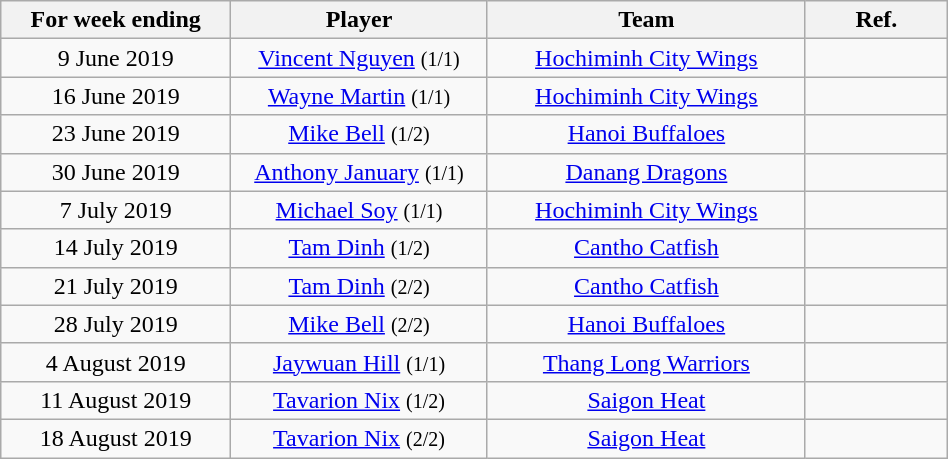<table class="wikitable" style="width: 50%">
<tr>
<th width=50>For week ending</th>
<th width=50>Player</th>
<th width=50>Team</th>
<th width=5>Ref.</th>
</tr>
<tr>
<td align=center>9 June 2019</td>
<td align=center><a href='#'>Vincent Nguyen</a> <small>(1/1)</small></td>
<td align=center><a href='#'>Hochiminh City Wings</a></td>
<td align=center></td>
</tr>
<tr>
<td align=center>16 June 2019</td>
<td align=center><a href='#'>Wayne Martin</a> <small>(1/1)</small></td>
<td align=center><a href='#'>Hochiminh City Wings</a></td>
<td align=center></td>
</tr>
<tr>
<td align=center>23 June 2019</td>
<td align=center><a href='#'>Mike Bell</a> <small>(1/2)</small></td>
<td align=center><a href='#'>Hanoi Buffaloes</a></td>
<td align=center></td>
</tr>
<tr>
<td align=center>30 June 2019</td>
<td align=center><a href='#'>Anthony January</a> <small>(1/1)</small></td>
<td align=center><a href='#'>Danang Dragons</a></td>
<td align=center></td>
</tr>
<tr>
<td align=center>7 July 2019</td>
<td align=center><a href='#'>Michael Soy</a> <small>(1/1)</small></td>
<td align=center><a href='#'>Hochiminh City Wings</a></td>
<td align=center></td>
</tr>
<tr>
<td align=center>14 July 2019</td>
<td align=center><a href='#'>Tam Dinh</a> <small>(1/2)</small></td>
<td align=center><a href='#'>Cantho Catfish</a></td>
<td align=center></td>
</tr>
<tr>
<td align=center>21 July 2019</td>
<td align=center><a href='#'>Tam Dinh</a> <small>(2/2)</small></td>
<td align=center><a href='#'>Cantho Catfish</a></td>
<td align=center></td>
</tr>
<tr>
<td align=center>28 July 2019</td>
<td align=center><a href='#'>Mike Bell</a> <small>(2/2)</small></td>
<td align=center><a href='#'>Hanoi Buffaloes</a></td>
<td align=center></td>
</tr>
<tr>
<td align=center>4 August 2019</td>
<td align=center><a href='#'>Jaywuan Hill</a> <small>(1/1)</small></td>
<td align=center><a href='#'>Thang Long Warriors</a></td>
<td align=center></td>
</tr>
<tr>
<td align=center>11 August 2019</td>
<td align=center><a href='#'>Tavarion Nix</a> <small>(1/2)</small></td>
<td align=center><a href='#'>Saigon Heat</a></td>
<td align=center></td>
</tr>
<tr>
<td align=center>18 August 2019</td>
<td align=center><a href='#'>Tavarion Nix</a> <small>(2/2)</small></td>
<td align=center><a href='#'>Saigon Heat</a></td>
<td align=center></td>
</tr>
</table>
